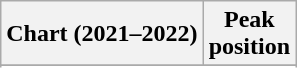<table class="wikitable sortable plainrowheaders" style="text-align:center">
<tr>
<th scope="col">Chart (2021–2022)</th>
<th scope="col">Peak<br>position</th>
</tr>
<tr>
</tr>
<tr>
</tr>
<tr>
</tr>
<tr>
</tr>
<tr>
</tr>
</table>
